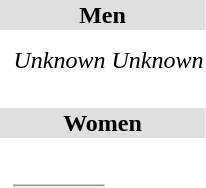<table>
<tr style="background:#dfdfdf;">
<td colspan="4" style="text-align:center;"><strong>Men</strong></td>
</tr>
<tr>
<th scope=row style="text-align:left"></th>
<td></td>
<td></td>
<td></td>
</tr>
<tr>
<th scope=row style="text-align:left"></th>
<td></td>
<td></td>
<td></td>
</tr>
<tr>
<th scope=row style="text-align:left"></th>
<td></td>
<td><em>Unknown</em></td>
<td><em>Unknown</em></td>
</tr>
<tr>
<th scope=row style="text-align:left"></th>
<td></td>
<td></td>
<td></td>
</tr>
<tr>
<th scope=row style="text-align:left"></th>
<td></td>
<td></td>
<td></td>
</tr>
<tr>
<th scope=row style="text-align:left"></th>
<td></td>
<td></td>
<td></td>
</tr>
<tr>
<th scope=row style="text-align:left"></th>
<td></td>
<td></td>
<td></td>
</tr>
<tr>
<th scope=row style="text-align:left"></th>
<td></td>
<td></td>
<td></td>
</tr>
<tr style="background:#dfdfdf;">
<td colspan="4" style="text-align:center;"><strong>Women</strong></td>
</tr>
<tr>
<th scope=row style="text-align:left"></th>
<td></td>
<td></td>
<td></td>
</tr>
<tr>
<th scope=row style="text-align:left"></th>
<td></td>
<td></td>
<td></td>
</tr>
<tr>
<th scope=row style="text-align:left"></th>
<td></td>
<td></td>
<td></td>
</tr>
<tr>
<th scope=row style="text-align:left"></th>
<td></td>
<td></td>
<td></td>
</tr>
<tr>
<th scope=row style="text-align:left"></th>
<td></td>
<td></td>
<td></td>
</tr>
<tr>
<th scope=row style="text-align:left"></th>
<td></td>
<td><hr></td>
<td></td>
</tr>
</table>
